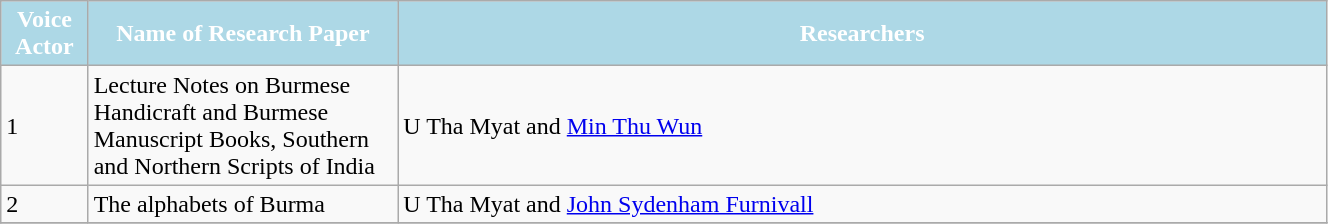<table class="wikitable" width="70%">
<tr style="background:lightblue; color:white" align=center>
<td style="width:1%"><strong>Voice Actor</strong></td>
<td style="width:10%"><strong>Name of Research Paper</strong></td>
<td style="width:30%"><strong>Researchers</strong></td>
</tr>
<tr>
<td>1</td>
<td>Lecture Notes on Burmese Handicraft and Burmese Manuscript Books, Southern and Northern Scripts of India</td>
<td>U Tha Myat and <a href='#'>Min Thu Wun</a></td>
</tr>
<tr>
<td>2</td>
<td>The alphabets of Burma</td>
<td>U Tha Myat and <a href='#'>John Sydenham Furnivall</a></td>
</tr>
<tr>
</tr>
</table>
